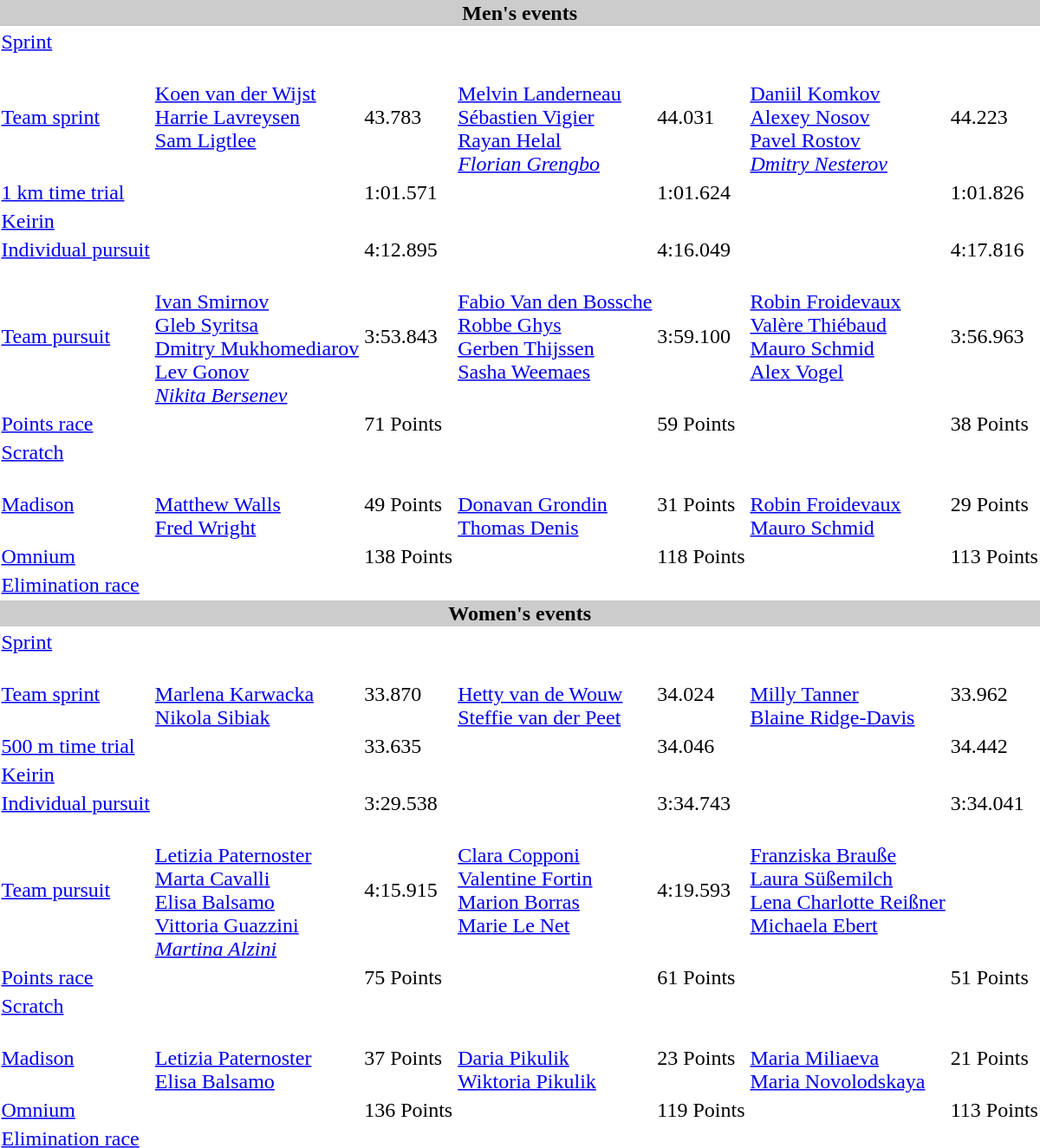<table>
<tr style="background:#ccc; width:100%;">
<td colspan=7 align=center><strong>Men's events</strong></td>
</tr>
<tr>
<td><a href='#'>Sprint</a></td>
<td colspan=2></td>
<td colspan=2></td>
<td colspan=2></td>
</tr>
<tr>
<td><a href='#'>Team sprint</a></td>
<td valign="top"><br><a href='#'>Koen van der Wijst</a><br><a href='#'>Harrie Lavreysen</a><br><a href='#'>Sam Ligtlee</a></td>
<td>43.783</td>
<td><br><a href='#'>Melvin Landerneau</a><br><a href='#'>Sébastien Vigier</a><br><a href='#'>Rayan Helal</a><br><em><a href='#'>Florian Grengbo</a></em></td>
<td>44.031</td>
<td><br><a href='#'>Daniil Komkov</a><br><a href='#'>Alexey Nosov</a><br><a href='#'>Pavel Rostov</a><br><em><a href='#'>Dmitry Nesterov</a></em></td>
<td>44.223</td>
</tr>
<tr>
<td><a href='#'>1 km time trial</a></td>
<td></td>
<td>1:01.571</td>
<td></td>
<td>1:01.624</td>
<td></td>
<td>1:01.826</td>
</tr>
<tr>
<td><a href='#'>Keirin</a></td>
<td colspan=2></td>
<td colspan=2></td>
<td colspan=2></td>
</tr>
<tr>
<td><a href='#'>Individual pursuit</a></td>
<td></td>
<td>4:12.895</td>
<td></td>
<td>4:16.049</td>
<td></td>
<td>4:17.816</td>
</tr>
<tr>
<td><a href='#'>Team pursuit</a></td>
<td><br><a href='#'>Ivan Smirnov</a><br><a href='#'>Gleb Syritsa</a><br><a href='#'>Dmitry Mukhomediarov</a><br><a href='#'>Lev Gonov</a><br><em><a href='#'>Nikita Bersenev</a></em></td>
<td>3:53.843</td>
<td valign="top"><br><a href='#'>Fabio Van den Bossche</a><br><a href='#'>Robbe Ghys</a><br><a href='#'>Gerben Thijssen</a><br><a href='#'>Sasha Weemaes</a></td>
<td>3:59.100</td>
<td valign="top"><br><a href='#'>Robin Froidevaux</a><br><a href='#'>Valère Thiébaud</a><br><a href='#'>Mauro Schmid</a><br><a href='#'>Alex Vogel</a></td>
<td>3:56.963</td>
</tr>
<tr>
<td><a href='#'>Points race</a></td>
<td></td>
<td>71 Points</td>
<td></td>
<td>59 Points</td>
<td></td>
<td>38 Points</td>
</tr>
<tr>
<td><a href='#'>Scratch</a></td>
<td colspan=2></td>
<td colspan=2></td>
<td colspan=2></td>
</tr>
<tr>
<td><a href='#'>Madison</a></td>
<td><br><a href='#'>Matthew Walls</a><br><a href='#'>Fred Wright</a></td>
<td>49 Points</td>
<td><br><a href='#'>Donavan Grondin</a><br><a href='#'>Thomas Denis</a></td>
<td>31 Points</td>
<td><br><a href='#'>Robin Froidevaux</a><br><a href='#'>Mauro Schmid</a></td>
<td>29 Points</td>
</tr>
<tr>
<td><a href='#'>Omnium</a></td>
<td></td>
<td>138 Points</td>
<td></td>
<td>118 Points</td>
<td></td>
<td>113 Points</td>
</tr>
<tr>
<td><a href='#'>Elimination race</a></td>
<td colspan=2></td>
<td colspan=2></td>
<td colspan=2></td>
</tr>
<tr style="background:#ccc; width:100%;">
<td colspan=7 align=center><strong>Women's events</strong></td>
</tr>
<tr>
<td><a href='#'>Sprint</a></td>
<td colspan=2></td>
<td colspan=2></td>
<td colspan=2></td>
</tr>
<tr>
<td><a href='#'>Team sprint</a></td>
<td><br><a href='#'>Marlena Karwacka</a><br><a href='#'>Nikola Sibiak</a></td>
<td>33.870</td>
<td><br><a href='#'>Hetty van de Wouw</a><br><a href='#'>Steffie van der Peet</a></td>
<td>34.024</td>
<td><br><a href='#'>Milly Tanner</a><br><a href='#'>Blaine Ridge-Davis</a></td>
<td>33.962</td>
</tr>
<tr>
<td><a href='#'>500 m time trial</a></td>
<td></td>
<td>33.635</td>
<td></td>
<td>34.046</td>
<td></td>
<td>34.442</td>
</tr>
<tr>
<td><a href='#'>Keirin</a></td>
<td colspan=2></td>
<td colspan=2></td>
<td colspan=2></td>
</tr>
<tr>
<td><a href='#'>Individual pursuit</a></td>
<td></td>
<td>3:29.538</td>
<td></td>
<td>3:34.743</td>
<td></td>
<td>3:34.041</td>
</tr>
<tr>
<td><a href='#'>Team pursuit</a></td>
<td><br><a href='#'>Letizia Paternoster</a><br><a href='#'>Marta Cavalli</a><br><a href='#'>Elisa Balsamo</a><br><a href='#'>Vittoria Guazzini</a><br><em><a href='#'>Martina Alzini</a></em></td>
<td>4:15.915</td>
<td valign="top"><br><a href='#'>Clara Copponi</a><br><a href='#'>Valentine Fortin</a><br><a href='#'>Marion Borras</a><br><a href='#'>Marie Le Net</a></td>
<td>4:19.593</td>
<td valign="top"><br><a href='#'>Franziska Brauße</a><br><a href='#'>Laura Süßemilch</a><br><a href='#'>Lena Charlotte Reißner</a><br><a href='#'>Michaela Ebert</a></td>
<td></td>
</tr>
<tr>
<td><a href='#'>Points race</a></td>
<td></td>
<td>75 Points</td>
<td></td>
<td>61 Points</td>
<td></td>
<td>51 Points</td>
</tr>
<tr>
<td><a href='#'>Scratch</a></td>
<td colspan=2></td>
<td colspan=2></td>
<td colspan=2></td>
</tr>
<tr>
<td><a href='#'>Madison</a></td>
<td><br><a href='#'>Letizia Paternoster</a><br><a href='#'>Elisa Balsamo</a></td>
<td>37 Points</td>
<td><br><a href='#'>Daria Pikulik</a><br><a href='#'>Wiktoria Pikulik</a></td>
<td>23 Points</td>
<td><br><a href='#'>Maria Miliaeva</a><br><a href='#'>Maria Novolodskaya</a></td>
<td>21 Points</td>
</tr>
<tr>
<td><a href='#'>Omnium</a></td>
<td></td>
<td>136 Points</td>
<td></td>
<td>119 Points</td>
<td></td>
<td>113 Points</td>
</tr>
<tr>
<td><a href='#'>Elimination race</a></td>
<td colspan=2></td>
<td colspan=2></td>
<td colspan=2></td>
</tr>
</table>
